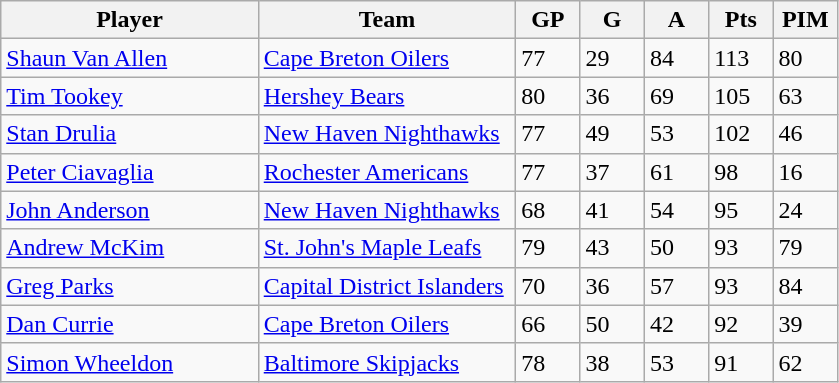<table class="wikitable">
<tr>
<th bgcolor="#DDDDFF" width="30%">Player</th>
<th bgcolor="#DDDDFF" width="30%">Team</th>
<th bgcolor="#DDDDFF" width="7.5%">GP</th>
<th bgcolor="#DDDDFF" width="7.5%">G</th>
<th bgcolor="#DDDDFF" width="7.5%">A</th>
<th bgcolor="#DDDDFF" width="7.5%">Pts</th>
<th bgcolor="#DDDDFF" width="7.5%">PIM</th>
</tr>
<tr>
<td><a href='#'>Shaun Van Allen</a></td>
<td><a href='#'>Cape Breton Oilers</a></td>
<td>77</td>
<td>29</td>
<td>84</td>
<td>113</td>
<td>80</td>
</tr>
<tr>
<td><a href='#'>Tim Tookey</a></td>
<td><a href='#'>Hershey Bears</a></td>
<td>80</td>
<td>36</td>
<td>69</td>
<td>105</td>
<td>63</td>
</tr>
<tr>
<td><a href='#'>Stan Drulia</a></td>
<td><a href='#'>New Haven Nighthawks</a></td>
<td>77</td>
<td>49</td>
<td>53</td>
<td>102</td>
<td>46</td>
</tr>
<tr>
<td><a href='#'>Peter Ciavaglia</a></td>
<td><a href='#'>Rochester Americans</a></td>
<td>77</td>
<td>37</td>
<td>61</td>
<td>98</td>
<td>16</td>
</tr>
<tr>
<td><a href='#'>John Anderson</a></td>
<td><a href='#'>New Haven Nighthawks</a></td>
<td>68</td>
<td>41</td>
<td>54</td>
<td>95</td>
<td>24</td>
</tr>
<tr>
<td><a href='#'>Andrew McKim</a></td>
<td><a href='#'>St. John's Maple Leafs</a></td>
<td>79</td>
<td>43</td>
<td>50</td>
<td>93</td>
<td>79</td>
</tr>
<tr>
<td><a href='#'>Greg Parks</a></td>
<td><a href='#'>Capital District Islanders</a></td>
<td>70</td>
<td>36</td>
<td>57</td>
<td>93</td>
<td>84</td>
</tr>
<tr>
<td><a href='#'>Dan Currie</a></td>
<td><a href='#'>Cape Breton Oilers</a></td>
<td>66</td>
<td>50</td>
<td>42</td>
<td>92</td>
<td>39</td>
</tr>
<tr>
<td><a href='#'>Simon Wheeldon</a></td>
<td><a href='#'>Baltimore Skipjacks</a></td>
<td>78</td>
<td>38</td>
<td>53</td>
<td>91</td>
<td>62</td>
</tr>
</table>
